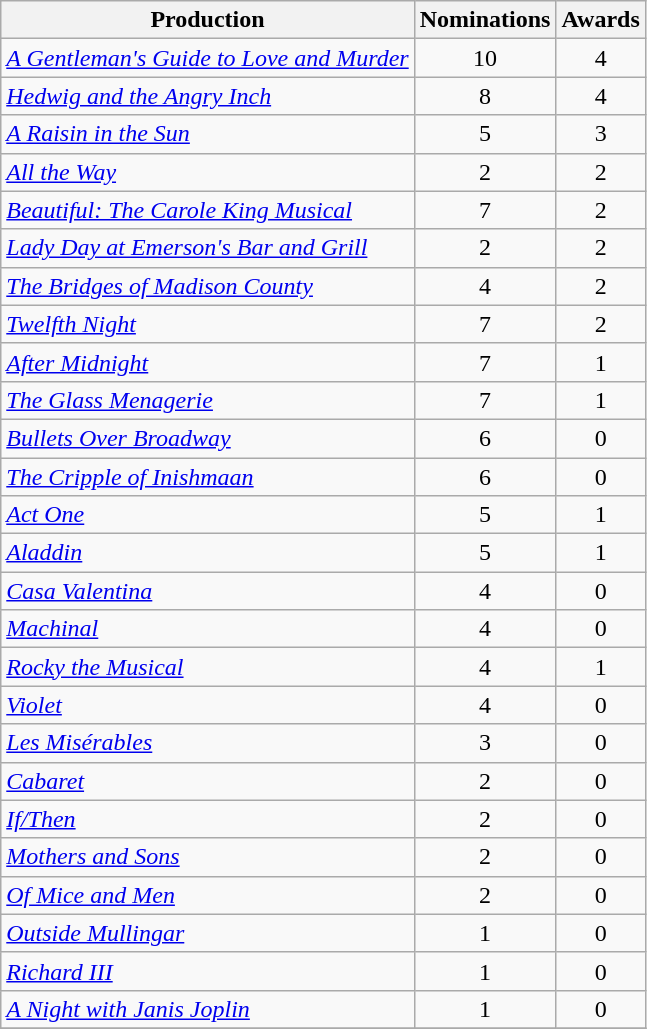<table class="wikitable sortable">
<tr>
<th>Production</th>
<th>Nominations</th>
<th>Awards</th>
</tr>
<tr>
<td><em><a href='#'>A Gentleman's Guide to Love and Murder</a></em></td>
<td align=center>10</td>
<td align=center>4</td>
</tr>
<tr>
<td><em><a href='#'>Hedwig and the Angry Inch</a></em></td>
<td align=center>8</td>
<td align=center>4</td>
</tr>
<tr>
<td><em><a href='#'>A Raisin in the Sun</a></em></td>
<td align=center>5</td>
<td align=center>3</td>
</tr>
<tr>
<td><em><a href='#'>All the Way</a></em></td>
<td align=center>2</td>
<td align=center>2</td>
</tr>
<tr>
<td><em><a href='#'>Beautiful: The Carole King Musical</a></em></td>
<td align=center>7</td>
<td align=center>2</td>
</tr>
<tr>
<td><em><a href='#'>Lady Day at Emerson's Bar and Grill</a></em></td>
<td align=center>2</td>
<td align=center>2</td>
</tr>
<tr>
<td><em><a href='#'>The Bridges of Madison County</a></em></td>
<td align=center>4</td>
<td align=center>2</td>
</tr>
<tr>
<td><em><a href='#'>Twelfth Night</a></em></td>
<td align=center>7</td>
<td align=center>2</td>
</tr>
<tr>
<td><em><a href='#'>After Midnight</a></em></td>
<td align=center>7</td>
<td align=center>1</td>
</tr>
<tr>
<td><em><a href='#'>The Glass Menagerie</a></em></td>
<td align=center>7</td>
<td align=center>1</td>
</tr>
<tr>
<td><em><a href='#'>Bullets Over Broadway</a></em></td>
<td align=center>6</td>
<td align=center>0</td>
</tr>
<tr>
<td><em><a href='#'>The Cripple of Inishmaan</a></em></td>
<td align=center>6</td>
<td align=center>0</td>
</tr>
<tr>
<td><em><a href='#'>Act One</a></em></td>
<td align=center>5</td>
<td align=center>1</td>
</tr>
<tr>
<td><em><a href='#'>Aladdin</a></em></td>
<td align=center>5</td>
<td align=center>1</td>
</tr>
<tr>
<td><em><a href='#'>Casa Valentina</a></em></td>
<td align=center>4</td>
<td align=center>0</td>
</tr>
<tr>
<td><em><a href='#'>Machinal</a></em></td>
<td align=center>4</td>
<td align=center>0</td>
</tr>
<tr>
<td><em><a href='#'>Rocky the Musical</a></em></td>
<td align=center>4</td>
<td align=center>1</td>
</tr>
<tr>
<td><em><a href='#'>Violet</a></em></td>
<td align=center>4</td>
<td align=center>0</td>
</tr>
<tr>
<td><em><a href='#'>Les Misérables</a></em></td>
<td align=center>3</td>
<td align=center>0</td>
</tr>
<tr>
<td><em><a href='#'>Cabaret</a></em></td>
<td align=center>2</td>
<td align=center>0</td>
</tr>
<tr>
<td><em><a href='#'>If/Then</a></em></td>
<td align=center>2</td>
<td align=center>0</td>
</tr>
<tr>
<td><em><a href='#'>Mothers and Sons</a></em></td>
<td align=center>2</td>
<td align=center>0</td>
</tr>
<tr>
<td><em><a href='#'>Of Mice and Men</a></em></td>
<td align=center>2</td>
<td align=center>0</td>
</tr>
<tr>
<td><em><a href='#'>Outside Mullingar</a></em></td>
<td align=center>1</td>
<td align=center>0</td>
</tr>
<tr>
<td><em><a href='#'>Richard III</a></em></td>
<td align=center>1</td>
<td align=center>0</td>
</tr>
<tr>
<td><em><a href='#'>A Night with Janis Joplin</a></em></td>
<td align=center>1</td>
<td align=center>0</td>
</tr>
<tr>
</tr>
</table>
